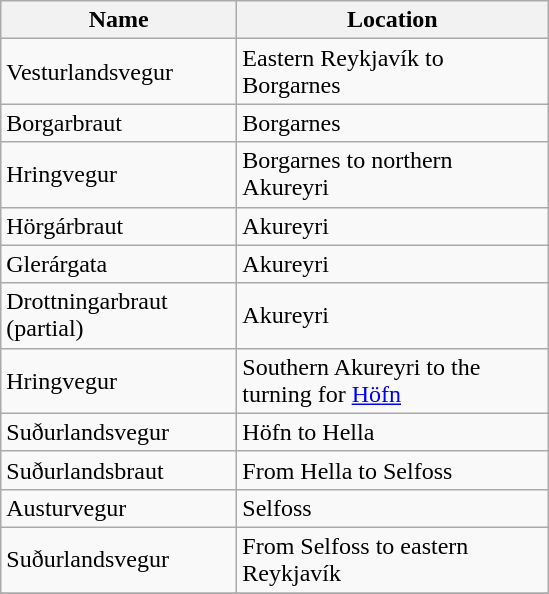<table class="wikitable">
<tr>
<th style="width:150px">Name</th>
<th style="width:200px">Location</th>
</tr>
<tr>
<td>Vesturlandsvegur</td>
<td>Eastern Reykjavík to Borgarnes</td>
</tr>
<tr>
<td>Borgarbraut</td>
<td>Borgarnes</td>
</tr>
<tr>
<td>Hringvegur</td>
<td>Borgarnes to northern Akureyri</td>
</tr>
<tr>
<td>Hörgárbraut</td>
<td>Akureyri</td>
</tr>
<tr>
<td>Glerárgata</td>
<td>Akureyri</td>
</tr>
<tr>
<td>Drottningarbraut (partial)</td>
<td>Akureyri</td>
</tr>
<tr>
<td>Hringvegur</td>
<td>Southern Akureyri to the turning for <a href='#'>Höfn</a></td>
</tr>
<tr>
<td>Suðurlandsvegur</td>
<td>Höfn to Hella</td>
</tr>
<tr>
<td>Suðurlandsbraut</td>
<td>From Hella to Selfoss</td>
</tr>
<tr>
<td>Austurvegur</td>
<td>Selfoss</td>
</tr>
<tr>
<td>Suðurlandsvegur</td>
<td>From Selfoss to eastern Reykjavík</td>
</tr>
<tr>
</tr>
</table>
